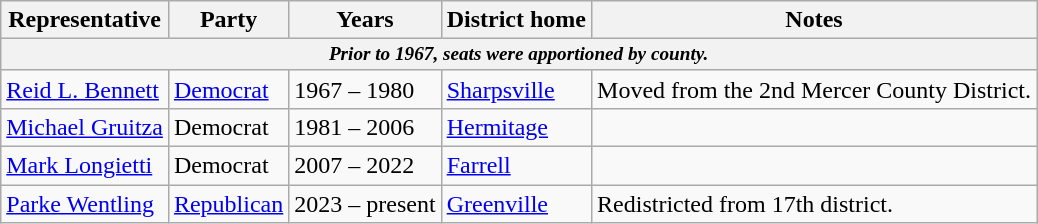<table class=wikitable>
<tr>
<th>Representative</th>
<th>Party</th>
<th>Years</th>
<th>District home</th>
<th>Notes</th>
</tr>
<tr>
<th colspan=5 style="font-size: 80%;"><em>Prior to 1967, seats were apportioned by county.</em></th>
</tr>
<tr>
<td><a href='#'>Reid L. Bennett</a></td>
<td><a href='#'>Democrat</a></td>
<td>1967 – 1980</td>
<td><a href='#'>Sharpsville</a></td>
<td>Moved from the 2nd Mercer County District.</td>
</tr>
<tr>
<td><a href='#'>Michael Gruitza</a></td>
<td>Democrat</td>
<td>1981 – 2006</td>
<td><a href='#'>Hermitage</a></td>
<td></td>
</tr>
<tr>
<td><a href='#'>Mark Longietti</a></td>
<td>Democrat</td>
<td>2007 – 2022</td>
<td><a href='#'>Farrell</a></td>
<td></td>
</tr>
<tr>
<td><a href='#'>Parke Wentling</a></td>
<td><a href='#'>Republican</a></td>
<td>2023 – present</td>
<td><a href='#'>Greenville</a></td>
<td>Redistricted from 17th district.</td>
</tr>
</table>
